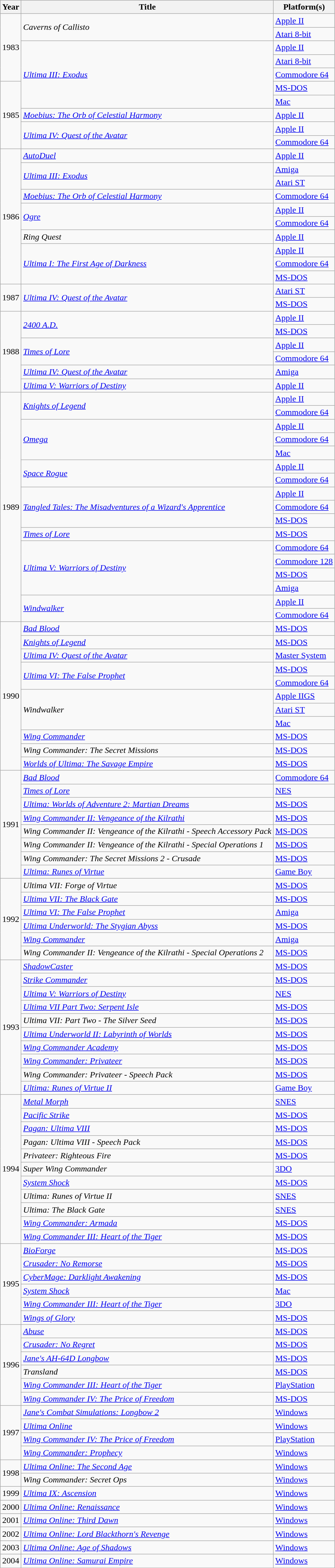<table class="wikitable sortable">
<tr>
<th>Year</th>
<th>Title</th>
<th>Platform(s)</th>
</tr>
<tr>
<td rowspan="5">1983</td>
<td rowspan="2"><em>Caverns of Callisto</em></td>
<td><a href='#'>Apple II</a></td>
</tr>
<tr>
<td><a href='#'>Atari 8-bit</a></td>
</tr>
<tr>
<td rowspan="5"><em><a href='#'>Ultima III: Exodus</a></em></td>
<td><a href='#'>Apple II</a></td>
</tr>
<tr>
<td><a href='#'>Atari 8-bit</a></td>
</tr>
<tr>
<td><a href='#'>Commodore 64</a></td>
</tr>
<tr>
<td rowspan="5">1985</td>
<td><a href='#'>MS-DOS</a></td>
</tr>
<tr>
<td><a href='#'>Mac</a></td>
</tr>
<tr>
<td><em><a href='#'>Moebius: The Orb of Celestial Harmony</a></em></td>
<td><a href='#'>Apple II</a></td>
</tr>
<tr>
<td rowspan="2"><em><a href='#'>Ultima IV: Quest of the Avatar</a></em></td>
<td><a href='#'>Apple II</a></td>
</tr>
<tr>
<td><a href='#'>Commodore 64</a></td>
</tr>
<tr>
<td rowspan="10">1986</td>
<td><em><a href='#'>AutoDuel</a></em></td>
<td><a href='#'>Apple II</a></td>
</tr>
<tr>
<td rowspan="2"><em><a href='#'>Ultima III: Exodus</a></em></td>
<td><a href='#'>Amiga</a></td>
</tr>
<tr>
<td><a href='#'>Atari ST</a></td>
</tr>
<tr>
<td><em><a href='#'>Moebius: The Orb of Celestial Harmony</a></em></td>
<td><a href='#'>Commodore 64</a></td>
</tr>
<tr>
<td rowspan="2"><em><a href='#'>Ogre</a></em></td>
<td><a href='#'>Apple II</a></td>
</tr>
<tr>
<td><a href='#'>Commodore 64</a></td>
</tr>
<tr>
<td><em>Ring Quest</em></td>
<td><a href='#'>Apple II</a></td>
</tr>
<tr>
<td rowspan="3"><em><a href='#'>Ultima I: The First Age of Darkness</a></em></td>
<td><a href='#'>Apple II</a></td>
</tr>
<tr>
<td><a href='#'>Commodore 64</a></td>
</tr>
<tr>
<td><a href='#'>MS-DOS</a></td>
</tr>
<tr>
<td rowspan="2">1987</td>
<td rowspan="2"><em><a href='#'>Ultima IV: Quest of the Avatar</a></em></td>
<td><a href='#'>Atari ST</a></td>
</tr>
<tr>
<td><a href='#'>MS-DOS</a></td>
</tr>
<tr>
<td rowspan="6">1988</td>
<td rowspan="2"><em><a href='#'>2400 A.D.</a></em></td>
<td><a href='#'>Apple II</a></td>
</tr>
<tr>
<td><a href='#'>MS-DOS</a></td>
</tr>
<tr>
<td rowspan="2"><em><a href='#'>Times of Lore</a></em></td>
<td><a href='#'>Apple II</a></td>
</tr>
<tr>
<td><a href='#'>Commodore 64</a></td>
</tr>
<tr>
<td><em><a href='#'>Ultima IV: Quest of the Avatar</a></em></td>
<td><a href='#'>Amiga</a></td>
</tr>
<tr>
<td><em><a href='#'>Ultima V: Warriors of Destiny</a></em></td>
<td><a href='#'>Apple II</a></td>
</tr>
<tr>
<td rowspan="17">1989</td>
<td rowspan="2"><em><a href='#'>Knights of Legend</a></em></td>
<td><a href='#'>Apple II</a></td>
</tr>
<tr>
<td><a href='#'>Commodore 64</a></td>
</tr>
<tr>
<td rowspan="3"><em><a href='#'>Omega</a></em></td>
<td><a href='#'>Apple II</a></td>
</tr>
<tr>
<td><a href='#'>Commodore 64</a></td>
</tr>
<tr>
<td><a href='#'>Mac</a></td>
</tr>
<tr>
<td rowspan="2"><em><a href='#'>Space Rogue</a></em></td>
<td><a href='#'>Apple II</a></td>
</tr>
<tr>
<td><a href='#'>Commodore 64</a></td>
</tr>
<tr>
<td rowspan="3"><em><a href='#'>Tangled Tales: The Misadventures of a Wizard's Apprentice</a></em></td>
<td><a href='#'>Apple II</a></td>
</tr>
<tr>
<td><a href='#'>Commodore 64</a></td>
</tr>
<tr>
<td><a href='#'>MS-DOS</a></td>
</tr>
<tr>
<td><em><a href='#'>Times of Lore</a></em></td>
<td><a href='#'>MS-DOS</a></td>
</tr>
<tr>
<td rowspan="4"><em><a href='#'>Ultima V: Warriors of Destiny</a></em></td>
<td><a href='#'>Commodore 64</a></td>
</tr>
<tr>
<td><a href='#'>Commodore 128</a></td>
</tr>
<tr>
<td><a href='#'>MS-DOS</a></td>
</tr>
<tr>
<td><a href='#'>Amiga</a></td>
</tr>
<tr>
<td rowspan="2"><em><a href='#'>Windwalker</a></em></td>
<td><a href='#'>Apple II</a></td>
</tr>
<tr>
<td><a href='#'>Commodore 64</a></td>
</tr>
<tr>
<td rowspan="11">1990</td>
<td><em><a href='#'>Bad Blood</a></em></td>
<td><a href='#'>MS-DOS</a></td>
</tr>
<tr>
<td><em><a href='#'>Knights of Legend</a></em></td>
<td><a href='#'>MS-DOS</a></td>
</tr>
<tr>
<td><em><a href='#'>Ultima IV: Quest of the Avatar</a></em></td>
<td><a href='#'>Master System</a></td>
</tr>
<tr>
<td rowspan="2"><em><a href='#'>Ultima VI: The False Prophet</a></em></td>
<td><a href='#'>MS-DOS</a></td>
</tr>
<tr>
<td><a href='#'>Commodore 64</a></td>
</tr>
<tr>
<td rowspan="3"><em>Windwalker</em></td>
<td><a href='#'>Apple IIGS</a></td>
</tr>
<tr>
<td><a href='#'>Atari ST</a></td>
</tr>
<tr>
<td><a href='#'>Mac</a></td>
</tr>
<tr>
<td><em><a href='#'>Wing Commander</a></em></td>
<td><a href='#'>MS-DOS</a></td>
</tr>
<tr>
<td><em>Wing Commander: The Secret Missions</em></td>
<td><a href='#'>MS-DOS</a></td>
</tr>
<tr>
<td><em><a href='#'>Worlds of Ultima: The Savage Empire</a></em></td>
<td><a href='#'>MS-DOS</a></td>
</tr>
<tr>
<td rowspan="8">1991</td>
<td><em><a href='#'>Bad Blood</a></em></td>
<td><a href='#'>Commodore 64</a></td>
</tr>
<tr>
<td><em><a href='#'>Times of Lore</a></em></td>
<td><a href='#'>NES</a></td>
</tr>
<tr>
<td><em><a href='#'>Ultima: Worlds of Adventure 2: Martian Dreams</a></em></td>
<td><a href='#'>MS-DOS</a></td>
</tr>
<tr>
<td><em><a href='#'>Wing Commander II: Vengeance of the Kilrathi</a></em></td>
<td><a href='#'>MS-DOS</a></td>
</tr>
<tr>
<td><em>Wing Commander II: Vengeance of the Kilrathi - Speech Accessory Pack</em></td>
<td><a href='#'>MS-DOS</a></td>
</tr>
<tr>
<td><em>Wing Commander II: Vengeance of the Kilrathi - Special Operations 1</em></td>
<td><a href='#'>MS-DOS</a></td>
</tr>
<tr>
<td><em>Wing Commander: The Secret Missions 2 - Crusade</em></td>
<td><a href='#'>MS-DOS</a></td>
</tr>
<tr>
<td><em><a href='#'>Ultima: Runes of Virtue</a></em></td>
<td><a href='#'>Game Boy</a></td>
</tr>
<tr>
<td rowspan="6">1992</td>
<td><em>Ultima VII: Forge of Virtue</em></td>
<td><a href='#'>MS-DOS</a></td>
</tr>
<tr>
<td><em><a href='#'>Ultima VII: The Black Gate</a></em></td>
<td><a href='#'>MS-DOS</a></td>
</tr>
<tr>
<td><em><a href='#'>Ultima VI: The False Prophet</a></em></td>
<td><a href='#'>Amiga</a></td>
</tr>
<tr>
<td><em><a href='#'>Ultima Underworld: The Stygian Abyss</a></em></td>
<td><a href='#'>MS-DOS</a></td>
</tr>
<tr>
<td><em><a href='#'>Wing Commander</a></em></td>
<td><a href='#'>Amiga</a></td>
</tr>
<tr>
<td><em>Wing Commander II: Vengeance of the Kilrathi - Special Operations 2</em></td>
<td><a href='#'>MS-DOS</a></td>
</tr>
<tr>
<td rowspan="10">1993</td>
<td><em><a href='#'>ShadowCaster</a></em></td>
<td><a href='#'>MS-DOS</a></td>
</tr>
<tr>
<td><em><a href='#'>Strike Commander</a></em></td>
<td><a href='#'>MS-DOS</a></td>
</tr>
<tr>
<td><em><a href='#'>Ultima V: Warriors of Destiny</a></em></td>
<td><a href='#'>NES</a></td>
</tr>
<tr>
<td><em><a href='#'>Ultima VII Part Two: Serpent Isle</a></em></td>
<td><a href='#'>MS-DOS</a></td>
</tr>
<tr>
<td><em>Ultima VII: Part Two - The Silver Seed</em></td>
<td><a href='#'>MS-DOS</a></td>
</tr>
<tr>
<td><em><a href='#'>Ultima Underworld II: Labyrinth of Worlds</a></em></td>
<td><a href='#'>MS-DOS</a></td>
</tr>
<tr>
<td><em><a href='#'>Wing Commander Academy</a></em></td>
<td><a href='#'>MS-DOS</a></td>
</tr>
<tr>
<td><em><a href='#'>Wing Commander: Privateer</a></em></td>
<td><a href='#'>MS-DOS</a></td>
</tr>
<tr>
<td><em>Wing Commander: Privateer - Speech Pack</em></td>
<td><a href='#'>MS-DOS</a></td>
</tr>
<tr>
<td><em><a href='#'>Ultima: Runes of Virtue II</a></em></td>
<td><a href='#'>Game Boy</a></td>
</tr>
<tr>
<td rowspan="11">1994</td>
<td><em><a href='#'>Metal Morph</a></em></td>
<td><a href='#'>SNES</a></td>
</tr>
<tr>
<td><em><a href='#'>Pacific Strike</a></em></td>
<td><a href='#'>MS-DOS</a></td>
</tr>
<tr>
<td><em><a href='#'>Pagan: Ultima VIII</a></em></td>
<td><a href='#'>MS-DOS</a></td>
</tr>
<tr>
<td><em>Pagan: Ultima VIII - Speech Pack</em></td>
<td><a href='#'>MS-DOS</a></td>
</tr>
<tr>
<td><em>Privateer: Righteous Fire</em></td>
<td><a href='#'>MS-DOS</a></td>
</tr>
<tr>
<td><em>Super Wing Commander</em></td>
<td><a href='#'>3DO</a></td>
</tr>
<tr>
<td><em><a href='#'>System Shock</a></em></td>
<td><a href='#'>MS-DOS</a></td>
</tr>
<tr>
<td><em>Ultima: Runes of Virtue II</em></td>
<td><a href='#'>SNES</a></td>
</tr>
<tr>
<td><em>Ultima: The Black Gate</em></td>
<td><a href='#'>SNES</a></td>
</tr>
<tr>
<td><em><a href='#'>Wing Commander: Armada</a></em></td>
<td><a href='#'>MS-DOS</a></td>
</tr>
<tr>
<td><em><a href='#'>Wing Commander III: Heart of the Tiger</a></em></td>
<td><a href='#'>MS-DOS</a></td>
</tr>
<tr>
<td rowspan="6">1995</td>
<td><em><a href='#'>BioForge</a></em></td>
<td><a href='#'>MS-DOS</a></td>
</tr>
<tr>
<td><em><a href='#'>Crusader: No Remorse</a></em></td>
<td><a href='#'>MS-DOS</a></td>
</tr>
<tr>
<td><em><a href='#'>CyberMage: Darklight Awakening</a></em></td>
<td><a href='#'>MS-DOS</a></td>
</tr>
<tr>
<td><em><a href='#'>System Shock</a></em></td>
<td><a href='#'>Mac</a></td>
</tr>
<tr>
<td><em><a href='#'>Wing Commander III: Heart of the Tiger</a></em></td>
<td><a href='#'>3DO</a></td>
</tr>
<tr>
<td><em><a href='#'>Wings of Glory</a></em></td>
<td><a href='#'>MS-DOS</a></td>
</tr>
<tr>
<td rowspan="6">1996</td>
<td><em><a href='#'>Abuse</a></em></td>
<td><a href='#'>MS-DOS</a></td>
</tr>
<tr>
<td><em><a href='#'>Crusader: No Regret</a></em></td>
<td><a href='#'>MS-DOS</a></td>
</tr>
<tr>
<td><em><a href='#'>Jane's AH-64D Longbow</a></em></td>
<td><a href='#'>MS-DOS</a></td>
</tr>
<tr>
<td><em>Transland</em></td>
<td><a href='#'>MS-DOS</a></td>
</tr>
<tr>
<td><em><a href='#'>Wing Commander III: Heart of the Tiger</a></em></td>
<td><a href='#'>PlayStation</a></td>
</tr>
<tr>
<td><em><a href='#'>Wing Commander IV: The Price of Freedom</a></em></td>
<td><a href='#'>MS-DOS</a></td>
</tr>
<tr>
<td rowspan="4">1997</td>
<td><em><a href='#'>Jane's Combat Simulations: Longbow 2</a></em></td>
<td><a href='#'>Windows</a></td>
</tr>
<tr>
<td><em><a href='#'>Ultima Online</a></em></td>
<td><a href='#'>Windows</a></td>
</tr>
<tr>
<td><em><a href='#'>Wing Commander IV: The Price of Freedom</a></em></td>
<td><a href='#'>PlayStation</a></td>
</tr>
<tr>
<td><em><a href='#'>Wing Commander: Prophecy</a></em></td>
<td><a href='#'>Windows</a></td>
</tr>
<tr>
<td rowspan="2">1998</td>
<td><em><a href='#'>Ultima Online: The Second Age</a></em></td>
<td><a href='#'>Windows</a></td>
</tr>
<tr>
<td><em>Wing Commander: Secret Ops</em></td>
<td><a href='#'>Windows</a></td>
</tr>
<tr>
<td>1999</td>
<td><em><a href='#'>Ultima IX: Ascension</a></em></td>
<td><a href='#'>Windows</a></td>
</tr>
<tr>
<td>2000</td>
<td><em><a href='#'>Ultima Online: Renaissance</a></em></td>
<td><a href='#'>Windows</a></td>
</tr>
<tr>
<td>2001</td>
<td><em><a href='#'>Ultima Online: Third Dawn</a></em></td>
<td><a href='#'>Windows</a></td>
</tr>
<tr>
<td>2002</td>
<td><em><a href='#'>Ultima Online: Lord Blackthorn's Revenge</a></em></td>
<td><a href='#'>Windows</a></td>
</tr>
<tr>
<td>2003</td>
<td><em><a href='#'>Ultima Online: Age of Shadows</a></em></td>
<td><a href='#'>Windows</a></td>
</tr>
<tr>
<td>2004</td>
<td><em><a href='#'>Ultima Online: Samurai Empire</a></em></td>
<td><a href='#'>Windows</a></td>
</tr>
</table>
